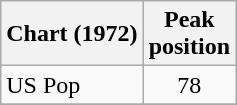<table class="wikitable">
<tr>
<th>Chart (1972)</th>
<th>Peak<br>position</th>
</tr>
<tr>
<td>US Pop</td>
<td align="center">78</td>
</tr>
<tr>
</tr>
</table>
